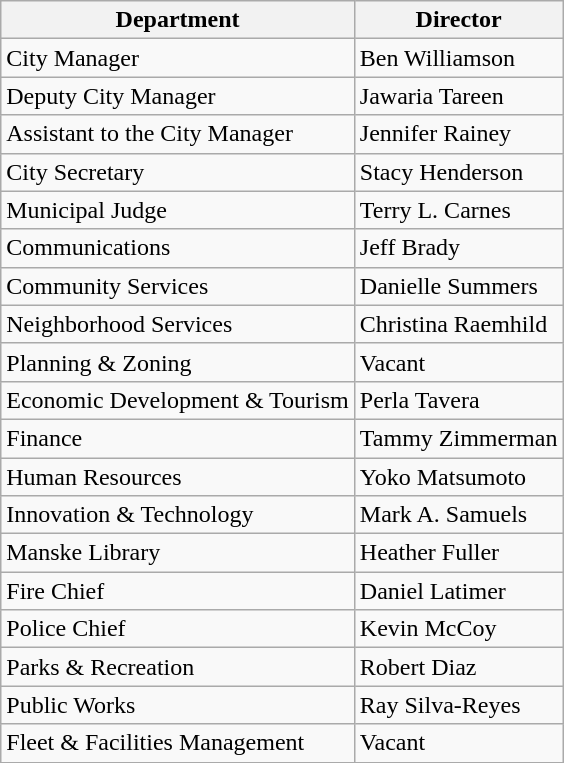<table class="wikitable" border="1">
<tr>
<th>Department</th>
<th>Director</th>
</tr>
<tr>
<td>City Manager</td>
<td>Ben Williamson</td>
</tr>
<tr>
<td>Deputy City Manager</td>
<td>Jawaria Tareen</td>
</tr>
<tr>
<td>Assistant to the City Manager</td>
<td>Jennifer Rainey</td>
</tr>
<tr>
<td>City Secretary</td>
<td>Stacy Henderson</td>
</tr>
<tr>
<td>Municipal Judge</td>
<td>Terry L. Carnes</td>
</tr>
<tr>
<td>Communications</td>
<td>Jeff Brady</td>
</tr>
<tr>
<td>Community Services</td>
<td>Danielle Summers</td>
</tr>
<tr>
<td>Neighborhood Services</td>
<td>Christina Raemhild</td>
</tr>
<tr>
<td>Planning & Zoning</td>
<td>Vacant</td>
</tr>
<tr>
<td>Economic Development & Tourism</td>
<td>Perla Tavera</td>
</tr>
<tr>
<td>Finance</td>
<td>Tammy Zimmerman</td>
</tr>
<tr>
<td>Human Resources</td>
<td>Yoko Matsumoto</td>
</tr>
<tr>
<td>Innovation & Technology</td>
<td>Mark A. Samuels</td>
</tr>
<tr>
<td>Manske Library</td>
<td>Heather Fuller</td>
</tr>
<tr>
<td>Fire Chief</td>
<td>Daniel Latimer</td>
</tr>
<tr>
<td>Police Chief</td>
<td>Kevin McCoy</td>
</tr>
<tr>
<td>Parks & Recreation</td>
<td>Robert Diaz</td>
</tr>
<tr>
<td>Public Works</td>
<td>Ray Silva-Reyes</td>
</tr>
<tr>
<td>Fleet & Facilities Management</td>
<td>Vacant</td>
</tr>
<tr>
</tr>
</table>
